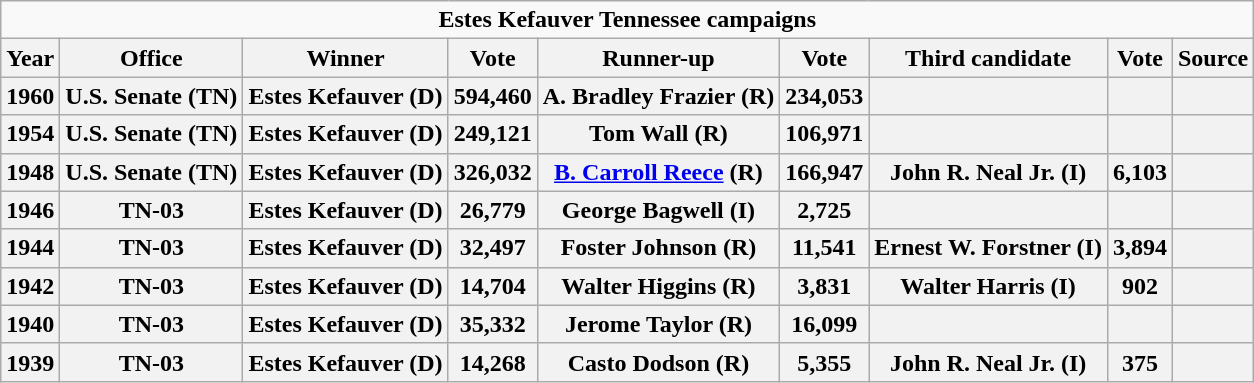<table class="wikitable" style="text-align:center;">
<tr>
<td colspan="9"><strong>Estes Kefauver Tennessee campaigns</strong></td>
</tr>
<tr>
<th>Year</th>
<th>Office</th>
<th>Winner</th>
<th>Vote</th>
<th>Runner-up</th>
<th>Vote</th>
<th>Third candidate</th>
<th>Vote</th>
<th>Source</th>
</tr>
<tr>
<th>1960</th>
<th>U.S. Senate (TN)</th>
<th>Estes Kefauver (D)</th>
<th>594,460</th>
<th>A. Bradley Frazier (R)</th>
<th>234,053</th>
<th></th>
<th></th>
<th></th>
</tr>
<tr>
<th>1954</th>
<th>U.S. Senate (TN)</th>
<th>Estes Kefauver (D)</th>
<th>249,121</th>
<th>Tom Wall (R)</th>
<th>106,971</th>
<th></th>
<th></th>
<th></th>
</tr>
<tr>
<th>1948</th>
<th>U.S. Senate (TN)</th>
<th>Estes Kefauver (D)</th>
<th>326,032</th>
<th><a href='#'>B. Carroll Reece</a> (R)</th>
<th>166,947</th>
<th>John R. Neal Jr. (I)</th>
<th>6,103</th>
<th></th>
</tr>
<tr>
<th>1946</th>
<th>TN-03</th>
<th>Estes Kefauver (D)</th>
<th>26,779</th>
<th>George Bagwell (I)</th>
<th>2,725</th>
<th></th>
<th></th>
<th></th>
</tr>
<tr>
<th>1944</th>
<th>TN-03</th>
<th>Estes Kefauver (D)</th>
<th>32,497</th>
<th>Foster Johnson (R)</th>
<th>11,541</th>
<th>Ernest W. Forstner (I)</th>
<th>3,894</th>
<th></th>
</tr>
<tr>
<th>1942</th>
<th>TN-03</th>
<th>Estes Kefauver (D)</th>
<th>14,704</th>
<th>Walter Higgins (R)</th>
<th>3,831</th>
<th>Walter Harris (I)</th>
<th>902</th>
<th></th>
</tr>
<tr>
<th>1940</th>
<th>TN-03</th>
<th>Estes Kefauver (D)</th>
<th>35,332</th>
<th>Jerome Taylor (R)</th>
<th>16,099</th>
<th></th>
<th></th>
<th></th>
</tr>
<tr>
<th>1939</th>
<th>TN-03</th>
<th>Estes Kefauver (D)</th>
<th>14,268</th>
<th>Casto Dodson (R)</th>
<th>5,355</th>
<th>John R. Neal Jr. (I)</th>
<th>375</th>
<th></th>
</tr>
</table>
